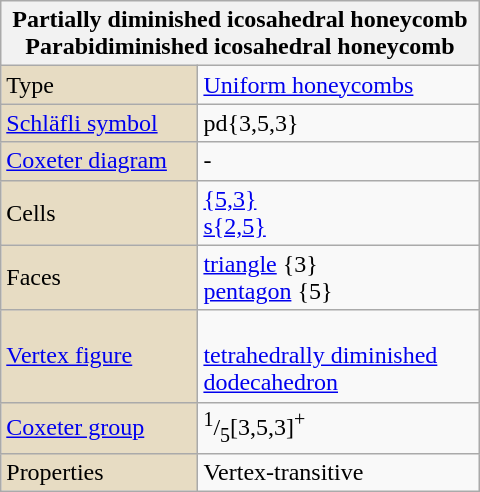<table class="wikitable" align="right" style="margin-left:10px" width="320">
<tr>
<th bgcolor=#e7dcc3 colspan=2>Partially diminished icosahedral honeycomb<br>Parabidiminished icosahedral honeycomb<br></th>
</tr>
<tr>
<td bgcolor=#e7dcc3>Type</td>
<td><a href='#'>Uniform honeycombs</a></td>
</tr>
<tr>
<td bgcolor=#e7dcc3><a href='#'>Schläfli symbol</a></td>
<td>pd{3,5,3}</td>
</tr>
<tr>
<td bgcolor=#e7dcc3><a href='#'>Coxeter diagram</a></td>
<td>-</td>
</tr>
<tr>
<td bgcolor=#e7dcc3>Cells</td>
<td><a href='#'>{5,3}</a> <br><a href='#'>s{2,5}</a> </td>
</tr>
<tr>
<td bgcolor=#e7dcc3>Faces</td>
<td><a href='#'>triangle</a> {3}<br><a href='#'>pentagon</a> {5}</td>
</tr>
<tr>
<td bgcolor=#e7dcc3><a href='#'>Vertex figure</a></td>
<td><br><a href='#'>tetrahedrally diminished<br>dodecahedron</a></td>
</tr>
<tr>
<td bgcolor=#e7dcc3><a href='#'>Coxeter group</a></td>
<td><sup>1</sup>/<sub>5</sub>[3,5,3]<sup>+</sup></td>
</tr>
<tr>
<td bgcolor=#e7dcc3>Properties</td>
<td>Vertex-transitive</td>
</tr>
</table>
